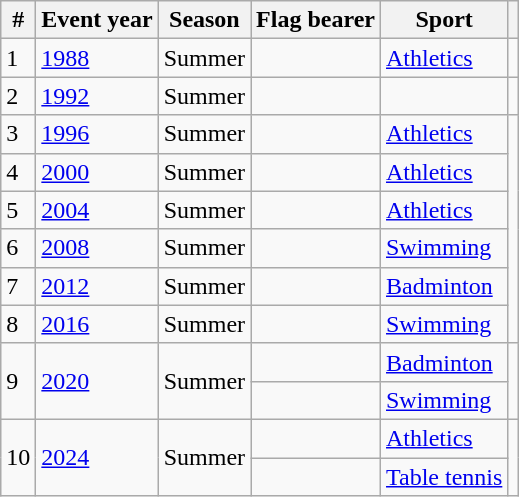<table class="wikitable sortable">
<tr>
<th>#</th>
<th>Event year</th>
<th>Season</th>
<th>Flag bearer</th>
<th>Sport</th>
<th></th>
</tr>
<tr>
<td>1</td>
<td><a href='#'>1988</a></td>
<td>Summer</td>
<td></td>
<td><a href='#'>Athletics</a></td>
<td></td>
</tr>
<tr>
<td>2</td>
<td><a href='#'>1992</a></td>
<td>Summer</td>
<td></td>
<td></td>
<td></td>
</tr>
<tr>
<td>3</td>
<td><a href='#'>1996</a></td>
<td>Summer</td>
<td></td>
<td><a href='#'>Athletics</a></td>
<td rowspan=6></td>
</tr>
<tr>
<td>4</td>
<td><a href='#'>2000</a></td>
<td>Summer</td>
<td></td>
<td><a href='#'>Athletics</a></td>
</tr>
<tr>
<td>5</td>
<td><a href='#'>2004</a></td>
<td>Summer</td>
<td></td>
<td><a href='#'>Athletics</a></td>
</tr>
<tr>
<td>6</td>
<td><a href='#'>2008</a></td>
<td>Summer</td>
<td></td>
<td><a href='#'>Swimming</a></td>
</tr>
<tr>
<td>7</td>
<td><a href='#'>2012</a></td>
<td>Summer</td>
<td></td>
<td><a href='#'>Badminton</a></td>
</tr>
<tr>
<td>8</td>
<td><a href='#'>2016</a></td>
<td>Summer</td>
<td></td>
<td><a href='#'>Swimming</a></td>
</tr>
<tr>
<td rowspan=2>9</td>
<td rowspan=2><a href='#'>2020</a></td>
<td rowspan=2>Summer</td>
<td></td>
<td><a href='#'>Badminton</a></td>
<td rowspan=2></td>
</tr>
<tr>
<td></td>
<td><a href='#'>Swimming</a></td>
</tr>
<tr>
<td rowspan=2>10</td>
<td rowspan=2><a href='#'>2024</a></td>
<td rowspan=2>Summer</td>
<td></td>
<td><a href='#'>Athletics</a></td>
<td rowspan=2></td>
</tr>
<tr>
<td></td>
<td><a href='#'>Table tennis</a></td>
</tr>
</table>
